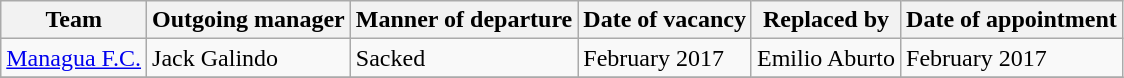<table class="wikitable">
<tr>
<th>Team</th>
<th>Outgoing manager</th>
<th>Manner of departure</th>
<th>Date of vacancy</th>
<th>Replaced by</th>
<th>Date of appointment</th>
</tr>
<tr>
<td><a href='#'>Managua F.C.</a></td>
<td> Jack Galindo</td>
<td>Sacked</td>
<td>February 2017</td>
<td> Emilio Aburto</td>
<td>February 2017</td>
</tr>
<tr>
</tr>
</table>
